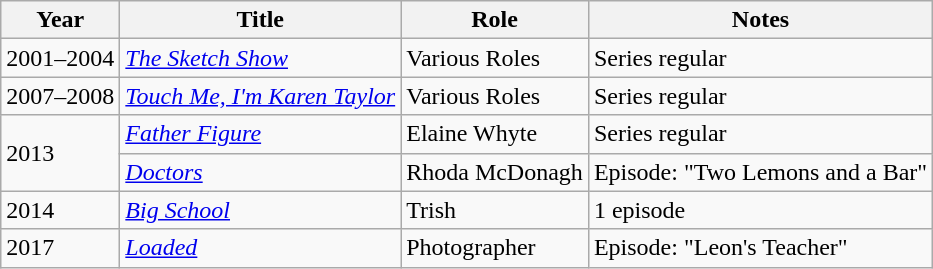<table class="wikitable sortable">
<tr>
<th>Year</th>
<th>Title</th>
<th>Role</th>
<th class="unsortable">Notes</th>
</tr>
<tr>
<td>2001–2004</td>
<td><em><a href='#'>The Sketch Show</a></em></td>
<td>Various Roles</td>
<td>Series regular</td>
</tr>
<tr>
<td>2007–2008</td>
<td><em><a href='#'>Touch Me, I'm Karen Taylor</a></em></td>
<td>Various Roles</td>
<td>Series regular</td>
</tr>
<tr>
<td rowspan="2">2013</td>
<td><em><a href='#'>Father Figure</a></em></td>
<td>Elaine Whyte</td>
<td>Series regular</td>
</tr>
<tr>
<td><em><a href='#'>Doctors</a></em></td>
<td>Rhoda McDonagh</td>
<td>Episode: "Two Lemons and a Bar"</td>
</tr>
<tr>
<td>2014</td>
<td><em><a href='#'>Big School</a></em></td>
<td>Trish</td>
<td>1 episode</td>
</tr>
<tr>
<td>2017</td>
<td><em><a href='#'>Loaded</a></em></td>
<td>Photographer</td>
<td>Episode: "Leon's Teacher"</td>
</tr>
</table>
